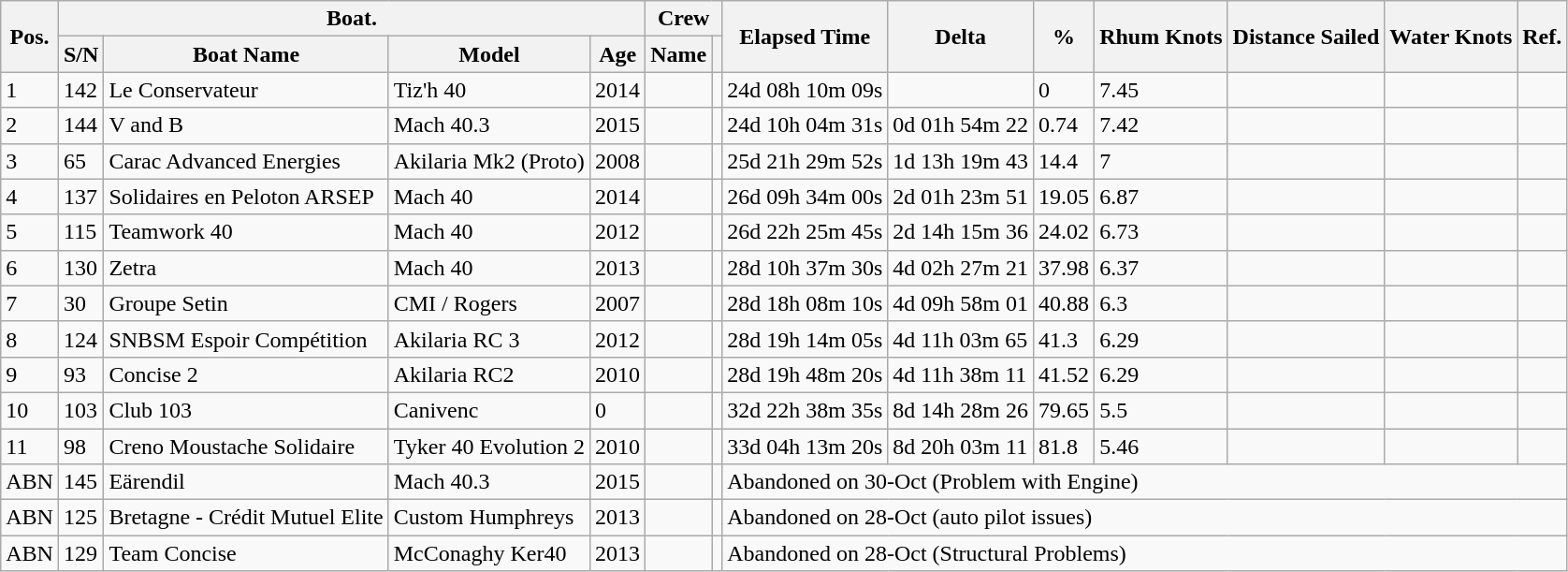<table class="wikitable sortable">
<tr>
<th rowspan=2>Pos.</th>
<th colspan=4>Boat.</th>
<th colspan=2>Crew</th>
<th rowspan=2>Elapsed Time</th>
<th rowspan=2>Delta</th>
<th rowspan=2>%</th>
<th rowspan=2>Rhum Knots</th>
<th rowspan=2>Distance Sailed</th>
<th rowspan=2>Water Knots</th>
<th rowspan=2>Ref.</th>
</tr>
<tr>
<th>S/N</th>
<th>Boat Name</th>
<th>Model</th>
<th>Age</th>
<th>Name</th>
<th></th>
</tr>
<tr>
<td>1</td>
<td>142</td>
<td>Le Conservateur</td>
<td>Tiz'h 40</td>
<td>2014</td>
<td> <br> </td>
<td> <br> </td>
<td>24d 08h 10m 09s</td>
<td></td>
<td>0</td>
<td>7.45</td>
<td></td>
<td></td>
<td></td>
</tr>
<tr>
<td>2</td>
<td>144</td>
<td>V and B</td>
<td>Mach 40.3</td>
<td>2015</td>
<td> <br> </td>
<td> <br> </td>
<td>24d 10h 04m 31s</td>
<td>0d 01h 54m 22</td>
<td>0.74</td>
<td>7.42</td>
<td></td>
<td></td>
<td></td>
</tr>
<tr>
<td>3</td>
<td>65</td>
<td>Carac Advanced Energies</td>
<td>Akilaria Mk2 (Proto)</td>
<td>2008</td>
<td> <br> </td>
<td>  <br> </td>
<td>25d 21h 29m 52s</td>
<td>1d 13h 19m 43</td>
<td>14.4</td>
<td>7</td>
<td></td>
<td></td>
<td></td>
</tr>
<tr>
<td>4</td>
<td>137</td>
<td>Solidaires en Peloton ARSEP</td>
<td>Mach 40</td>
<td>2014</td>
<td> <br> </td>
<td> <br> </td>
<td>26d 09h 34m 00s</td>
<td>2d 01h 23m 51</td>
<td>19.05</td>
<td>6.87</td>
<td></td>
<td></td>
<td></td>
</tr>
<tr>
<td>5</td>
<td>115</td>
<td>Teamwork 40</td>
<td>Mach 40</td>
<td>2012</td>
<td> <br> </td>
<td>  <br> </td>
<td>26d 22h 25m 45s</td>
<td>2d 14h 15m 36</td>
<td>24.02</td>
<td>6.73</td>
<td></td>
<td></td>
<td></td>
</tr>
<tr>
<td>6</td>
<td>130</td>
<td>Zetra</td>
<td>Mach 40</td>
<td>2013</td>
<td> <br> </td>
<td>  <br> </td>
<td>28d 10h 37m 30s</td>
<td>4d 02h 27m 21</td>
<td>37.98</td>
<td>6.37</td>
<td></td>
<td></td>
<td></td>
</tr>
<tr>
<td>7</td>
<td>30</td>
<td>Groupe Setin</td>
<td>CMI / Rogers</td>
<td>2007</td>
<td> <br> </td>
<td>  <br> </td>
<td>28d 18h 08m 10s</td>
<td>4d 09h 58m 01</td>
<td>40.88</td>
<td>6.3</td>
<td></td>
<td></td>
<td></td>
</tr>
<tr>
<td>8</td>
<td>124</td>
<td>SNBSM Espoir Compétition</td>
<td>Akilaria RC 3</td>
<td>2012</td>
<td> <br> </td>
<td>  <br> </td>
<td>28d 19h 14m 05s</td>
<td>4d 11h 03m 65</td>
<td>41.3</td>
<td>6.29</td>
<td></td>
<td></td>
<td></td>
</tr>
<tr>
<td>9</td>
<td>93</td>
<td>Concise 2</td>
<td>Akilaria RC2</td>
<td>2010</td>
<td> <br> </td>
<td>  <br> </td>
<td>28d 19h 48m 20s</td>
<td>4d 11h 38m 11</td>
<td>41.52</td>
<td>6.29</td>
<td></td>
<td></td>
<td></td>
</tr>
<tr>
<td>10</td>
<td>103</td>
<td>Club 103</td>
<td>Canivenc</td>
<td>0</td>
<td> <br> </td>
<td>  <br> </td>
<td>32d 22h 38m 35s</td>
<td>8d 14h 28m 26</td>
<td>79.65</td>
<td>5.5</td>
<td></td>
<td></td>
<td></td>
</tr>
<tr>
<td>11</td>
<td>98</td>
<td>Creno Moustache Solidaire</td>
<td>Tyker 40 Evolution 2</td>
<td>2010</td>
<td> <br> </td>
<td>  <br> </td>
<td>33d 04h 13m 20s</td>
<td>8d 20h 03m 11</td>
<td>81.8</td>
<td>5.46</td>
<td></td>
<td></td>
<td></td>
</tr>
<tr>
<td>ABN</td>
<td>145</td>
<td>Eärendil</td>
<td>Mach 40.3</td>
<td>2015</td>
<td> <br> </td>
<td> <br> </td>
<td colspan = 7>Abandoned on 30-Oct (Problem with Engine)</td>
</tr>
<tr>
<td>ABN</td>
<td>125</td>
<td>Bretagne - Crédit Mutuel Elite</td>
<td>Custom Humphreys</td>
<td>2013</td>
<td> <br> </td>
<td> <br> </td>
<td colspan = 7>Abandoned on 28-Oct (auto pilot issues)</td>
</tr>
<tr>
<td>ABN</td>
<td>129</td>
<td>Team Concise</td>
<td>McConaghy Ker40</td>
<td>2013</td>
<td> <br> </td>
<td> <br> </td>
<td colspan = 7>Abandoned on 28-Oct (Structural Problems)</td>
</tr>
</table>
